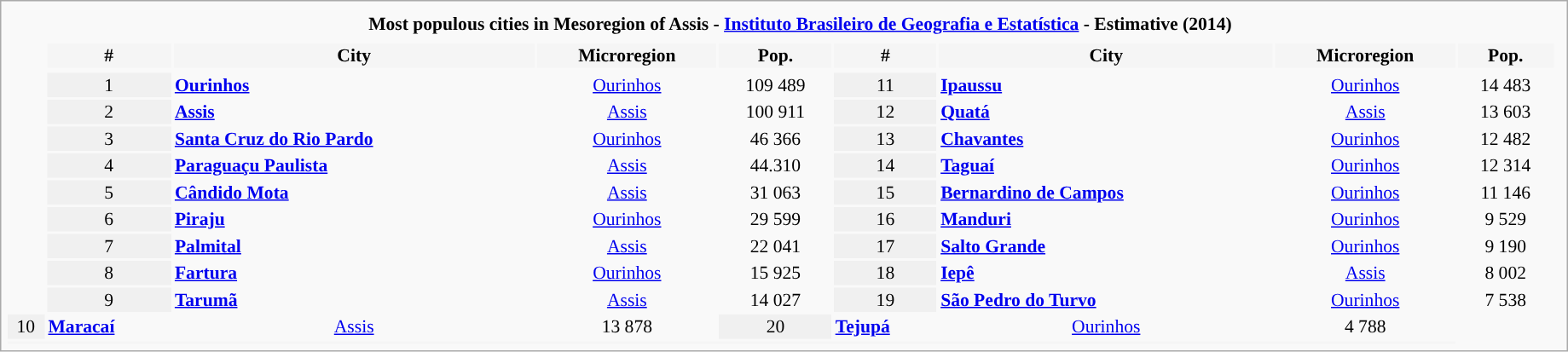<table class="infobox" style="float:center; text-align:center; width:97%; margin-right:10px; font-size:90%;vertical-align:middle;">
<tr>
<th colspan=1></th>
<th colspan="8" style="padding:0.3em 0; line-height:1.2em;">Most populous cities in Mesoregion of Assis - <a href='#'>Instituto Brasileiro de Geografia e Estatística</a> - Estimative (2014) </th>
<th colspan=1></th>
</tr>
<tr>
<th rowspan=11></th>
<th align=center style="background:#f5f5f5;">#</th>
<th align=center style="background:#f5f5f5;">City</th>
<th align=center style="background:#f5f5f5;">Microregion</th>
<th align=center style="background:#f5f5f5;">Pop.</th>
<th align=center style="background:#f5f5f5;">#</th>
<th align=center style="background:#f5f5f5;">City</th>
<th align=center style="background:#f5f5f5;">Microregion</th>
<th align=center style="background:#f5f5f5;">Pop.</th>
<th rowspan=11></th>
</tr>
<tr>
</tr>
<tr>
<td align=center style="background:#f0f0f0;">1</td>
<td align=left><strong><a href='#'>Ourinhos</a></strong></td>
<td><a href='#'>Ourinhos</a></td>
<td>109 489</td>
<td align=center style="background:#f0f0f0;">11</td>
<td align=left><strong><a href='#'>Ipaussu</a></strong></td>
<td><a href='#'>Ourinhos</a></td>
<td>14 483</td>
</tr>
<tr>
<td align=center style="background:#f0f0f0;">2</td>
<td align=left><strong><a href='#'>Assis</a></strong></td>
<td><a href='#'>Assis</a></td>
<td>100 911</td>
<td align=center style="background:#f0f0f0;">12</td>
<td align=left><strong><a href='#'>Quatá</a></strong></td>
<td><a href='#'>Assis</a></td>
<td>13 603</td>
</tr>
<tr>
<td align=center style="background:#f0f0f0;">3</td>
<td align=left><strong><a href='#'>Santa Cruz do Rio Pardo</a></strong></td>
<td><a href='#'>Ourinhos</a></td>
<td>46 366</td>
<td align=center style="background:#f0f0f0;">13</td>
<td align=left><strong><a href='#'>Chavantes</a></strong></td>
<td><a href='#'>Ourinhos</a></td>
<td>12 482</td>
</tr>
<tr>
<td align=center style="background:#f0f0f0;">4</td>
<td align=left><strong><a href='#'>Paraguaçu Paulista</a></strong></td>
<td><a href='#'>Assis</a></td>
<td>44.310</td>
<td align=center style="background:#f0f0f0;">14</td>
<td align=left><strong><a href='#'>Taguaí</a></strong></td>
<td><a href='#'>Ourinhos</a></td>
<td>12 314</td>
</tr>
<tr>
<td align=center style="background:#f0f0f0;">5</td>
<td align=left><strong><a href='#'>Cândido Mota</a></strong></td>
<td><a href='#'>Assis</a></td>
<td>31 063</td>
<td align=center style="background:#f0f0f0;">15</td>
<td align=left><strong><a href='#'>Bernardino de Campos</a></strong></td>
<td><a href='#'>Ourinhos</a></td>
<td>11 146</td>
</tr>
<tr>
<td align=center style="background:#f0f0f0;">6</td>
<td align=left><strong><a href='#'>Piraju</a></strong></td>
<td><a href='#'>Ourinhos</a></td>
<td>29 599</td>
<td align=center style="background:#f0f0f0;">16</td>
<td align=left><strong><a href='#'>Manduri</a></strong></td>
<td><a href='#'>Ourinhos</a></td>
<td>9 529</td>
</tr>
<tr>
<td align=center style="background:#f0f0f0;">7</td>
<td align=left><strong><a href='#'>Palmital</a></strong></td>
<td><a href='#'>Assis</a></td>
<td>22 041</td>
<td align=center style="background:#f0f0f0;">17</td>
<td align=left><strong><a href='#'>Salto Grande</a></strong></td>
<td><a href='#'>Ourinhos</a></td>
<td>9 190</td>
</tr>
<tr>
<td align=center style="background:#f0f0f0;">8</td>
<td align=left><strong><a href='#'>Fartura</a></strong></td>
<td><a href='#'>Ourinhos</a></td>
<td>15 925</td>
<td align=center style="background:#f0f0f0;">18</td>
<td align=left><strong><a href='#'>Iepê</a></strong></td>
<td><a href='#'>Assis</a></td>
<td>8 002</td>
</tr>
<tr>
<td align=center style="background:#f0f0f0;">9</td>
<td align=left><strong><a href='#'>Tarumã</a></strong></td>
<td><a href='#'>Assis</a></td>
<td>14 027</td>
<td align=center style="background:#f0f0f0;">19</td>
<td align=left><strong><a href='#'>São Pedro do Turvo</a></strong></td>
<td><a href='#'>Ourinhos</a></td>
<td>7 538</td>
</tr>
<tr>
<td align=center style="background:#f0f0f0;">10</td>
<td align=left><strong><a href='#'>Maracaí</a></strong></td>
<td><a href='#'>Assis</a></td>
<td>13 878</td>
<td align=center style="background:#f0f0f0;">20</td>
<td align=left><strong><a href='#'>Tejupá</a></strong></td>
<td><a href='#'>Ourinhos</a></td>
<td>4 788</td>
</tr>
<tr>
<td colspan="8" align=center style="background:#f5f5f5;"></td>
</tr>
</table>
